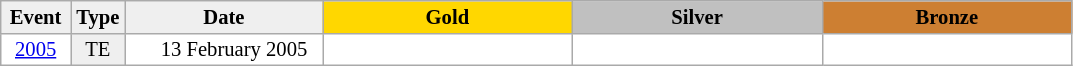<table class="wikitable plainrowheaders" style="background:#fff; font-size:86%; line-height:15px; border:grey solid 1px; border-collapse:collapse;">
<tr>
<th style="background-color: #EFEFEF;" width="40">Event</th>
<th style="background-color: #EFEFEF;" width="30">Type</th>
<th style="background-color: #EFEFEF;" width="125">Date</th>
<th style="background-color: #FFD700;" width="160">Gold</th>
<th style="background-color: #C0C0C0;" width="160">Silver</th>
<th style="background-color: #CD7F32;" width="160">Bronze</th>
</tr>
<tr>
<td align=center><a href='#'>2005</a></td>
<td align=center bgcolor=#EFEFEF>TE</td>
<td align=right>13 February 2005  </td>
<td></td>
<td></td>
<td></td>
</tr>
</table>
